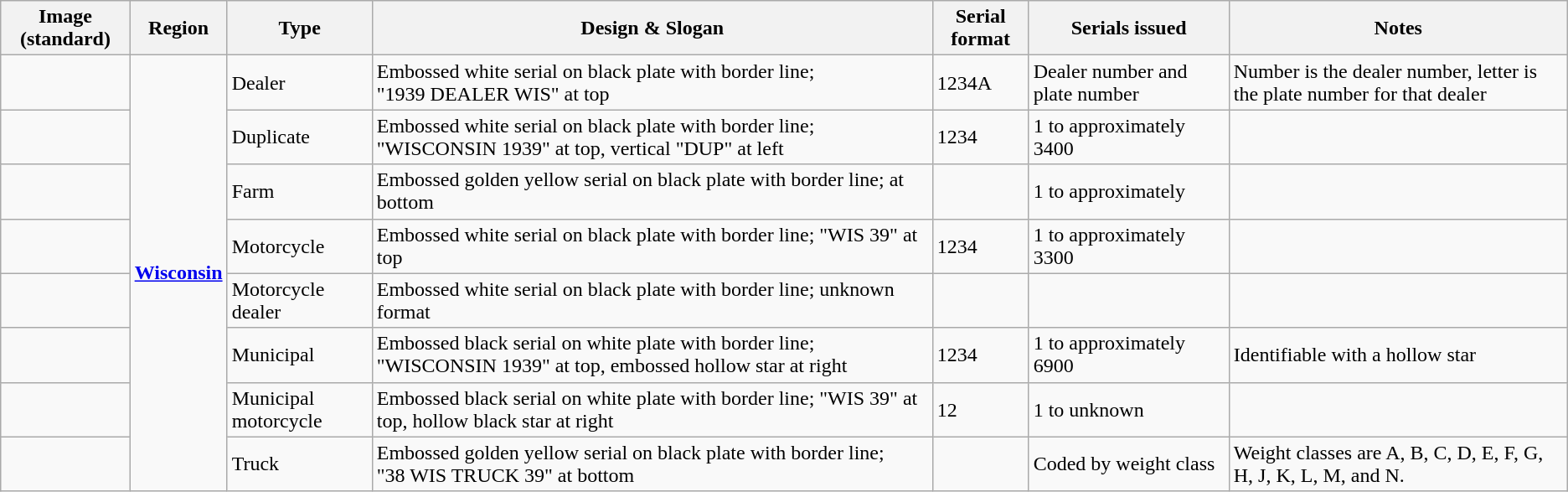<table class="wikitable">
<tr>
<th>Image (standard)</th>
<th>Region</th>
<th>Type</th>
<th>Design & Slogan</th>
<th>Serial format</th>
<th>Serials issued</th>
<th>Notes</th>
</tr>
<tr>
<td></td>
<td rowspan="8"><a href='#'><strong>Wisconsin</strong></a></td>
<td>Dealer</td>
<td>Embossed white serial on black plate with border line; "1939 DEALER WIS" at top</td>
<td>1234A</td>
<td>Dealer number and plate number</td>
<td>Number is the dealer number, letter is the plate number for that dealer</td>
</tr>
<tr>
<td></td>
<td>Duplicate</td>
<td>Embossed white serial on black plate with border line; "WISCONSIN 1939" at top, vertical "DUP" at left</td>
<td>1234</td>
<td>1 to approximately 3400</td>
<td></td>
</tr>
<tr>
<td></td>
<td>Farm</td>
<td>Embossed golden yellow serial on black plate with border line;  at bottom</td>
<td></td>
<td>1 to approximately </td>
<td></td>
</tr>
<tr>
<td></td>
<td>Motorcycle</td>
<td>Embossed white serial on black plate with border line; "WIS 39" at top</td>
<td>1234</td>
<td>1 to approximately 3300</td>
<td></td>
</tr>
<tr>
<td></td>
<td>Motorcycle dealer</td>
<td>Embossed white serial on black plate with border line; unknown format</td>
<td></td>
<td></td>
<td></td>
</tr>
<tr>
<td></td>
<td>Municipal</td>
<td>Embossed black serial on white plate with border line; "WISCONSIN 1939" at top, embossed hollow star at right</td>
<td>1234</td>
<td>1 to approximately 6900</td>
<td>Identifiable with a hollow star</td>
</tr>
<tr>
<td></td>
<td>Municipal motorcycle</td>
<td>Embossed black serial on white plate with border line; "WIS 39" at top, hollow black star at right</td>
<td>12</td>
<td>1 to unknown</td>
<td></td>
</tr>
<tr>
<td></td>
<td>Truck</td>
<td>Embossed golden yellow serial on black plate with border line; "38 WIS TRUCK 39" at bottom</td>
<td></td>
<td>Coded by weight class</td>
<td>Weight classes are A, B, C, D, E, F, G, H, J, K, L, M, and N.</td>
</tr>
</table>
